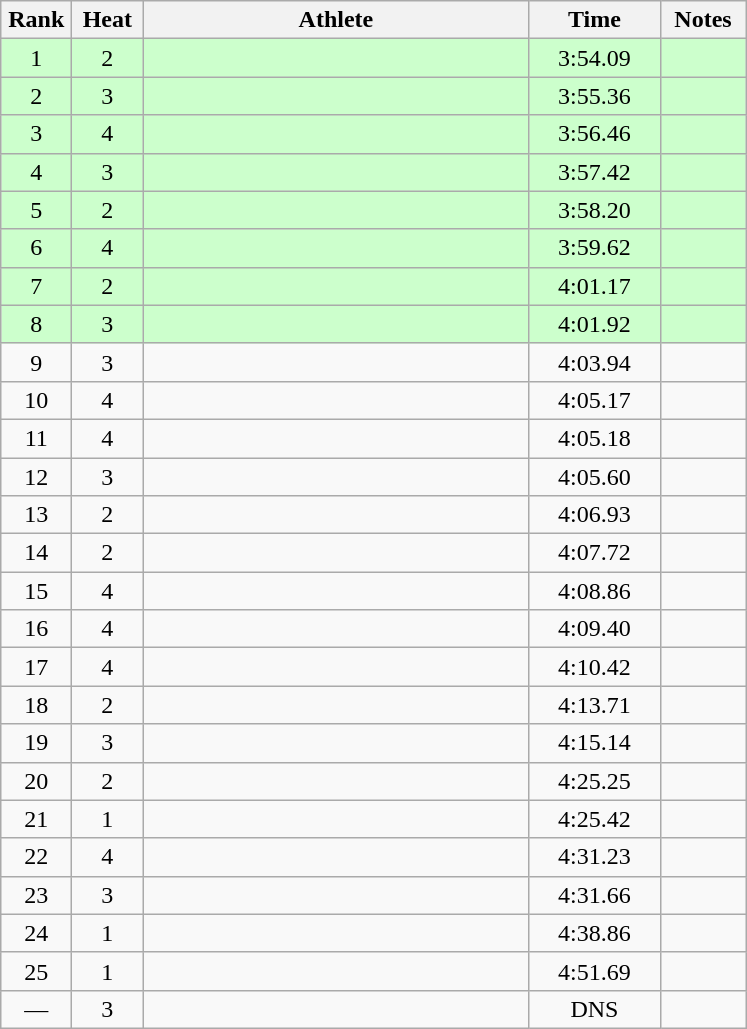<table class="wikitable" style="text-align:center">
<tr>
<th width=40>Rank</th>
<th width=40>Heat</th>
<th width=250>Athlete</th>
<th width=80>Time</th>
<th width=50>Notes</th>
</tr>
<tr bgcolor="ccffcc">
<td>1</td>
<td>2</td>
<td align=left></td>
<td>3:54.09</td>
<td></td>
</tr>
<tr bgcolor="ccffcc">
<td>2</td>
<td>3</td>
<td align=left></td>
<td>3:55.36</td>
<td></td>
</tr>
<tr bgcolor="ccffcc">
<td>3</td>
<td>4</td>
<td align=left></td>
<td>3:56.46</td>
<td></td>
</tr>
<tr bgcolor="ccffcc">
<td>4</td>
<td>3</td>
<td align=left></td>
<td>3:57.42</td>
<td></td>
</tr>
<tr bgcolor="ccffcc">
<td>5</td>
<td>2</td>
<td align=left></td>
<td>3:58.20</td>
<td></td>
</tr>
<tr bgcolor="ccffcc">
<td>6</td>
<td>4</td>
<td align=left></td>
<td>3:59.62</td>
<td></td>
</tr>
<tr bgcolor="ccffcc">
<td>7</td>
<td>2</td>
<td align=left></td>
<td>4:01.17</td>
<td></td>
</tr>
<tr bgcolor="ccffcc">
<td>8</td>
<td>3</td>
<td align=left></td>
<td>4:01.92</td>
<td></td>
</tr>
<tr>
<td>9</td>
<td>3</td>
<td align=left></td>
<td>4:03.94</td>
<td></td>
</tr>
<tr>
<td>10</td>
<td>4</td>
<td align=left></td>
<td>4:05.17</td>
<td></td>
</tr>
<tr>
<td>11</td>
<td>4</td>
<td align=left></td>
<td>4:05.18</td>
<td></td>
</tr>
<tr>
<td>12</td>
<td>3</td>
<td align=left></td>
<td>4:05.60</td>
<td></td>
</tr>
<tr>
<td>13</td>
<td>2</td>
<td align=left></td>
<td>4:06.93</td>
<td></td>
</tr>
<tr>
<td>14</td>
<td>2</td>
<td align=left></td>
<td>4:07.72</td>
<td></td>
</tr>
<tr>
<td>15</td>
<td>4</td>
<td align=left></td>
<td>4:08.86</td>
<td></td>
</tr>
<tr>
<td>16</td>
<td>4</td>
<td align=left></td>
<td>4:09.40</td>
<td></td>
</tr>
<tr>
<td>17</td>
<td>4</td>
<td align=left></td>
<td>4:10.42</td>
<td></td>
</tr>
<tr>
<td>18</td>
<td>2</td>
<td align=left></td>
<td>4:13.71</td>
<td></td>
</tr>
<tr>
<td>19</td>
<td>3</td>
<td align=left></td>
<td>4:15.14</td>
<td></td>
</tr>
<tr>
<td>20</td>
<td>2</td>
<td align=left></td>
<td>4:25.25</td>
<td></td>
</tr>
<tr>
<td>21</td>
<td>1</td>
<td align=left></td>
<td>4:25.42</td>
<td></td>
</tr>
<tr>
<td>22</td>
<td>4</td>
<td align=left></td>
<td>4:31.23</td>
<td></td>
</tr>
<tr>
<td>23</td>
<td>3</td>
<td align=left></td>
<td>4:31.66</td>
<td></td>
</tr>
<tr>
<td>24</td>
<td>1</td>
<td align=left></td>
<td>4:38.86</td>
<td></td>
</tr>
<tr>
<td>25</td>
<td>1</td>
<td align=left></td>
<td>4:51.69</td>
<td></td>
</tr>
<tr>
<td>—</td>
<td>3</td>
<td align=left></td>
<td>DNS</td>
<td></td>
</tr>
</table>
